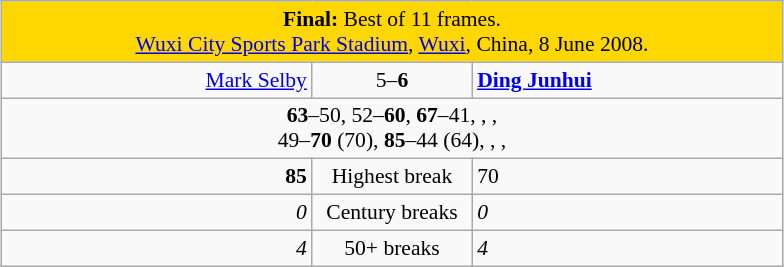<table class="wikitable" style="font-size: 90%; margin: 1em auto 1em auto;">
<tr>
<td colspan = "3" align="center" bgcolor="#ffd700"><strong>Final:</strong> Best of 11 frames.<br><a href='#'>Wuxi City Sports Park Stadium</a>, <a href='#'>Wuxi</a>, China, 8 June 2008.</td>
</tr>
<tr>
<td width = "200" align="right"><a href='#'>Mark Selby</a><br></td>
<td width = "100" align="center">5–<strong>6</strong></td>
<td width = "200"><strong><a href='#'>Ding Junhui</a></strong><br></td>
</tr>
<tr>
<td colspan = "3" align="center" style="font-size: 100%"><strong>63</strong>–50, 52–<strong>60</strong>, <strong>67</strong>–41, , ,  <br> 49–<strong>70</strong> (70), <strong>85</strong>–44 (64), , , </td>
</tr>
<tr>
<td align="right"><strong>85</strong></td>
<td align="center">Highest break</td>
<td>70</td>
</tr>
<tr>
<td align="right"><em>0</em></td>
<td align="center">Century breaks</td>
<td><em>0</em></td>
</tr>
<tr>
<td align="right"><em>4</em></td>
<td align="center">50+ breaks</td>
<td><em>4</em></td>
</tr>
</table>
